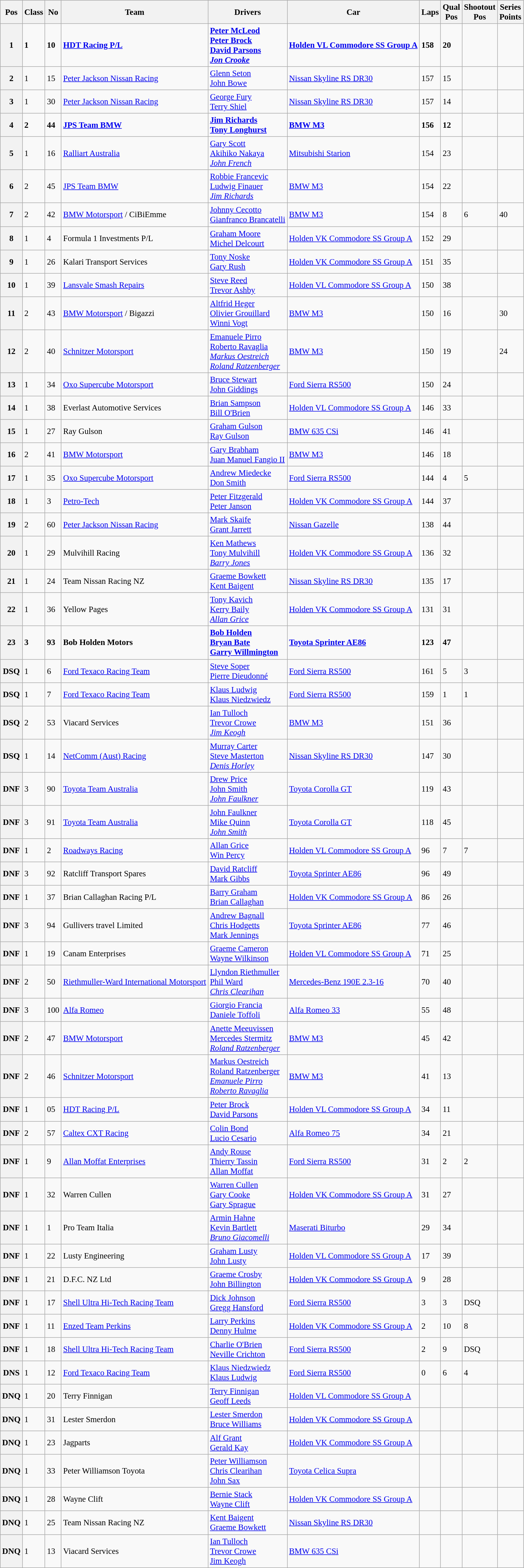<table class="wikitable sortable" style="font-size: 95%;">
<tr>
<th>Pos</th>
<th>Class</th>
<th>No</th>
<th>Team</th>
<th>Drivers</th>
<th>Car</th>
<th>Laps</th>
<th>Qual<br>Pos</th>
<th>Shootout<br>Pos</th>
<th>Series<br>Points</th>
</tr>
<tr style="font-weight:bold">
<th>1</th>
<td>1</td>
<td>10</td>
<td> <a href='#'>HDT Racing P/L</a></td>
<td> <a href='#'>Peter McLeod</a><br> <a href='#'>Peter Brock</a><br> <a href='#'>David Parsons</a><br> <em><a href='#'>Jon Crooke</a></em></td>
<td><a href='#'>Holden VL Commodore SS Group A</a></td>
<td>158</td>
<td>20</td>
<td></td>
<td></td>
</tr>
<tr>
<th>2</th>
<td>1</td>
<td>15</td>
<td> <a href='#'>Peter Jackson Nissan Racing</a></td>
<td> <a href='#'>Glenn Seton</a><br> <a href='#'>John Bowe</a></td>
<td><a href='#'>Nissan Skyline RS DR30</a></td>
<td>157</td>
<td>15</td>
<td></td>
<td></td>
</tr>
<tr>
<th>3</th>
<td>1</td>
<td>30</td>
<td> <a href='#'>Peter Jackson Nissan Racing</a></td>
<td> <a href='#'>George Fury</a><br> <a href='#'>Terry Shiel</a></td>
<td><a href='#'>Nissan Skyline RS DR30</a></td>
<td>157</td>
<td>14</td>
<td></td>
<td></td>
</tr>
<tr style="font-weight:bold">
<th>4</th>
<td>2</td>
<td>44</td>
<td> <a href='#'>JPS Team BMW</a></td>
<td> <a href='#'>Jim Richards</a><br> <a href='#'>Tony Longhurst</a></td>
<td><a href='#'>BMW M3</a></td>
<td>156</td>
<td>12</td>
<td></td>
<td></td>
</tr>
<tr>
<th>5</th>
<td>1</td>
<td>16</td>
<td> <a href='#'>Ralliart Australia</a></td>
<td> <a href='#'>Gary Scott</a><br> <a href='#'>Akihiko Nakaya</a><br> <em><a href='#'>John French</a></em></td>
<td><a href='#'>Mitsubishi Starion</a></td>
<td>154</td>
<td>23</td>
<td></td>
<td></td>
</tr>
<tr>
<th>6</th>
<td>2</td>
<td>45</td>
<td> <a href='#'>JPS Team BMW</a></td>
<td> <a href='#'>Robbie Francevic</a><br> <a href='#'>Ludwig Finauer</a><br> <em><a href='#'>Jim Richards</a></em></td>
<td><a href='#'>BMW M3</a></td>
<td>154</td>
<td>22</td>
<td></td>
<td></td>
</tr>
<tr>
<th>7</th>
<td>2</td>
<td>42</td>
<td> <a href='#'>BMW Motorsport</a> / CiBiEmme</td>
<td> <a href='#'>Johnny Cecotto</a><br> <a href='#'>Gianfranco Brancatelli</a></td>
<td><a href='#'>BMW M3</a></td>
<td>154</td>
<td>8</td>
<td>6</td>
<td>40</td>
</tr>
<tr>
<th>8</th>
<td>1</td>
<td>4</td>
<td> Formula 1 Investments P/L</td>
<td> <a href='#'>Graham Moore</a><br> <a href='#'>Michel Delcourt</a></td>
<td><a href='#'>Holden VK Commodore SS Group A</a></td>
<td>152</td>
<td>29</td>
<td></td>
<td></td>
</tr>
<tr>
<th>9</th>
<td>1</td>
<td>26</td>
<td> Kalari Transport Services</td>
<td> <a href='#'>Tony Noske</a><br> <a href='#'>Gary Rush</a></td>
<td><a href='#'>Holden VK Commodore SS Group A</a></td>
<td>151</td>
<td>35</td>
<td></td>
<td></td>
</tr>
<tr>
<th>10</th>
<td>1</td>
<td>39</td>
<td> <a href='#'>Lansvale Smash Repairs</a></td>
<td> <a href='#'>Steve Reed</a><br> <a href='#'>Trevor Ashby</a></td>
<td><a href='#'>Holden VL Commodore SS Group A</a></td>
<td>150</td>
<td>38</td>
<td></td>
<td></td>
</tr>
<tr>
<th>11</th>
<td>2</td>
<td>43</td>
<td> <a href='#'>BMW Motorsport</a> / Bigazzi</td>
<td> <a href='#'>Altfrid Heger</a><br> <a href='#'>Olivier Grouillard</a><br> <a href='#'>Winni Vogt</a></td>
<td><a href='#'>BMW M3</a></td>
<td>150</td>
<td>16</td>
<td></td>
<td>30</td>
</tr>
<tr>
<th>12</th>
<td>2</td>
<td>40</td>
<td> <a href='#'>Schnitzer Motorsport</a></td>
<td> <a href='#'>Emanuele Pirro</a><br> <a href='#'>Roberto Ravaglia</a><br><em> <a href='#'>Markus Oestreich</a></em><br><em> <a href='#'>Roland Ratzenberger</a></em></td>
<td><a href='#'>BMW M3</a></td>
<td>150</td>
<td>19</td>
<td></td>
<td>24</td>
</tr>
<tr>
<th>13</th>
<td>1</td>
<td>34</td>
<td> <a href='#'>Oxo Supercube Motorsport</a></td>
<td> <a href='#'>Bruce Stewart</a><br> <a href='#'>John Giddings</a></td>
<td><a href='#'>Ford Sierra RS500</a></td>
<td>150</td>
<td>24</td>
<td></td>
<td></td>
</tr>
<tr>
<th>14</th>
<td>1</td>
<td>38</td>
<td> Everlast Automotive Services</td>
<td> <a href='#'>Brian Sampson</a><br> <a href='#'>Bill O'Brien</a></td>
<td><a href='#'>Holden VL Commodore SS Group A</a></td>
<td>146</td>
<td>33</td>
<td></td>
<td></td>
</tr>
<tr>
<th>15</th>
<td>1</td>
<td>27</td>
<td> Ray Gulson</td>
<td> <a href='#'>Graham Gulson</a><br> <a href='#'>Ray Gulson</a></td>
<td><a href='#'>BMW 635 CSi</a></td>
<td>146</td>
<td>41</td>
<td></td>
<td></td>
</tr>
<tr>
<th>16</th>
<td>2</td>
<td>41</td>
<td> <a href='#'>BMW Motorsport</a></td>
<td> <a href='#'>Gary Brabham</a><br> <a href='#'>Juan Manuel Fangio II</a></td>
<td><a href='#'>BMW M3</a></td>
<td>146</td>
<td>18</td>
<td></td>
<td></td>
</tr>
<tr>
<th>17</th>
<td>1</td>
<td>35</td>
<td> <a href='#'>Oxo Supercube Motorsport</a></td>
<td> <a href='#'>Andrew Miedecke</a><br> <a href='#'>Don Smith</a></td>
<td><a href='#'>Ford Sierra RS500</a></td>
<td>144</td>
<td>4</td>
<td>5</td>
<td></td>
</tr>
<tr>
<th>18</th>
<td>1</td>
<td>3</td>
<td> <a href='#'>Petro-Tech</a></td>
<td> <a href='#'>Peter Fitzgerald</a><br> <a href='#'>Peter Janson</a></td>
<td><a href='#'>Holden VK Commodore SS Group A</a></td>
<td>144</td>
<td>37</td>
<td></td>
<td></td>
</tr>
<tr>
<th>19</th>
<td>2</td>
<td>60</td>
<td> <a href='#'>Peter Jackson Nissan Racing</a></td>
<td> <a href='#'>Mark Skaife</a><br> <a href='#'>Grant Jarrett</a></td>
<td><a href='#'>Nissan Gazelle</a></td>
<td>138</td>
<td>44</td>
<td></td>
<td></td>
</tr>
<tr>
<th>20</th>
<td>1</td>
<td>29</td>
<td> Mulvihill Racing</td>
<td> <a href='#'>Ken Mathews</a><br> <a href='#'>Tony Mulvihill</a><br> <em><a href='#'>Barry Jones</a></em></td>
<td><a href='#'>Holden VK Commodore SS Group A</a></td>
<td>136</td>
<td>32</td>
<td></td>
<td></td>
</tr>
<tr>
<th>21</th>
<td>1</td>
<td>24</td>
<td> Team Nissan Racing NZ</td>
<td> <a href='#'>Graeme Bowkett</a><br> <a href='#'>Kent Baigent</a></td>
<td><a href='#'>Nissan Skyline RS DR30</a></td>
<td>135</td>
<td>17</td>
<td></td>
<td></td>
</tr>
<tr>
<th>22</th>
<td>1</td>
<td>36</td>
<td> Yellow Pages</td>
<td> <a href='#'>Tony Kavich</a><br> <a href='#'>Kerry Baily</a><br> <em><a href='#'>Allan Grice</a></em></td>
<td><a href='#'>Holden VK Commodore SS Group A</a></td>
<td>131</td>
<td>31</td>
<td></td>
<td></td>
</tr>
<tr style="font-weight:bold">
<th>23</th>
<td>3</td>
<td>93</td>
<td> Bob Holden Motors</td>
<td> <a href='#'>Bob Holden</a><br> <a href='#'>Bryan Bate</a><br> <a href='#'>Garry Willmington</a></td>
<td><a href='#'>Toyota Sprinter AE86</a></td>
<td>123</td>
<td>47</td>
<td></td>
<td></td>
</tr>
<tr>
<th>DSQ</th>
<td>1</td>
<td>6</td>
<td> <a href='#'>Ford Texaco Racing Team</a></td>
<td> <a href='#'>Steve Soper</a><br> <a href='#'>Pierre Dieudonné</a></td>
<td><a href='#'>Ford Sierra RS500</a></td>
<td>161</td>
<td>5</td>
<td>3</td>
<td></td>
</tr>
<tr>
<th>DSQ</th>
<td>1</td>
<td>7</td>
<td> <a href='#'>Ford Texaco Racing Team</a></td>
<td> <a href='#'>Klaus Ludwig</a><br> <a href='#'>Klaus Niedzwiedz</a></td>
<td><a href='#'>Ford Sierra RS500</a></td>
<td>159</td>
<td>1</td>
<td>1</td>
<td></td>
</tr>
<tr>
<th>DSQ</th>
<td>2</td>
<td>53</td>
<td> Viacard Services</td>
<td> <a href='#'>Ian Tulloch</a><br> <a href='#'>Trevor Crowe</a><br> <em><a href='#'>Jim Keogh</a></em></td>
<td><a href='#'>BMW M3</a></td>
<td>151</td>
<td>36</td>
<td></td>
<td></td>
</tr>
<tr>
<th>DSQ</th>
<td>1</td>
<td>14</td>
<td> <a href='#'>NetComm (Aust) Racing</a></td>
<td> <a href='#'>Murray Carter</a><br> <a href='#'>Steve Masterton</a><br> <em><a href='#'>Denis Horley</a></em></td>
<td><a href='#'>Nissan Skyline RS DR30</a></td>
<td>147</td>
<td>30</td>
<td></td>
<td></td>
</tr>
<tr>
<th>DNF</th>
<td>3</td>
<td>90</td>
<td> <a href='#'>Toyota Team Australia</a></td>
<td> <a href='#'>Drew Price</a><br> <a href='#'>John Smith</a><br> <em><a href='#'>John Faulkner</a></em></td>
<td><a href='#'>Toyota Corolla GT</a></td>
<td>119</td>
<td>43</td>
<td></td>
<td></td>
</tr>
<tr>
<th>DNF</th>
<td>3</td>
<td>91</td>
<td> <a href='#'>Toyota Team Australia</a></td>
<td> <a href='#'>John Faulkner</a><br> <a href='#'>Mike Quinn</a><br> <em><a href='#'>John Smith</a></em></td>
<td><a href='#'>Toyota Corolla GT</a></td>
<td>118</td>
<td>45</td>
<td></td>
<td></td>
</tr>
<tr>
<th>DNF</th>
<td>1</td>
<td>2</td>
<td> <a href='#'>Roadways Racing</a></td>
<td> <a href='#'>Allan Grice</a><br> <a href='#'>Win Percy</a></td>
<td><a href='#'>Holden VL Commodore SS Group A</a></td>
<td>96</td>
<td>7</td>
<td>7</td>
<td></td>
</tr>
<tr>
<th>DNF</th>
<td>3</td>
<td>92</td>
<td> Ratcliff Transport Spares</td>
<td> <a href='#'>David Ratcliff</a><br> <a href='#'>Mark Gibbs</a></td>
<td><a href='#'>Toyota Sprinter AE86</a></td>
<td>96</td>
<td>49</td>
<td></td>
<td></td>
</tr>
<tr>
<th>DNF</th>
<td>1</td>
<td>37</td>
<td> Brian Callaghan Racing P/L</td>
<td> <a href='#'>Barry Graham</a><br> <a href='#'>Brian Callaghan</a></td>
<td><a href='#'>Holden VK Commodore SS Group A</a></td>
<td>86</td>
<td>26</td>
<td></td>
<td></td>
</tr>
<tr>
<th>DNF</th>
<td>3</td>
<td>94</td>
<td> Gullivers travel Limited</td>
<td> <a href='#'>Andrew Bagnall</a><br> <a href='#'>Chris Hodgetts</a><br> <a href='#'>Mark Jennings</a></td>
<td><a href='#'>Toyota Sprinter AE86</a></td>
<td>77</td>
<td>46</td>
<td></td>
<td></td>
</tr>
<tr>
<th>DNF</th>
<td>1</td>
<td>19</td>
<td> Canam Enterprises</td>
<td> <a href='#'>Graeme Cameron</a><br> <a href='#'>Wayne Wilkinson</a></td>
<td><a href='#'>Holden VL Commodore SS Group A</a></td>
<td>71</td>
<td>25</td>
<td></td>
<td></td>
</tr>
<tr>
<th>DNF</th>
<td>2</td>
<td>50</td>
<td> <a href='#'>Riethmuller-Ward International Motorsport</a></td>
<td> <a href='#'>Llyndon Riethmuller</a><br> <a href='#'>Phil Ward</a><br> <em><a href='#'>Chris Clearihan</a></em></td>
<td><a href='#'>Mercedes-Benz 190E 2.3-16</a></td>
<td>70</td>
<td>40</td>
<td></td>
<td></td>
</tr>
<tr>
<th>DNF</th>
<td>3</td>
<td>100</td>
<td> <a href='#'>Alfa Romeo</a></td>
<td> <a href='#'>Giorgio Francia</a><br> <a href='#'>Daniele Toffoli</a></td>
<td><a href='#'>Alfa Romeo 33</a></td>
<td>55</td>
<td>48</td>
<td></td>
<td></td>
</tr>
<tr>
<th>DNF</th>
<td>2</td>
<td>47</td>
<td> <a href='#'>BMW Motorsport</a></td>
<td> <a href='#'>Anette Meeuvissen</a><br> <a href='#'>Mercedes Stermitz</a><br> <em><a href='#'>Roland Ratzenberger</a></em></td>
<td><a href='#'>BMW M3</a></td>
<td>45</td>
<td>42</td>
<td></td>
<td></td>
</tr>
<tr>
<th>DNF</th>
<td>2</td>
<td>46</td>
<td> <a href='#'>Schnitzer Motorsport</a></td>
<td> <a href='#'>Markus Oestreich</a><br> <a href='#'>Roland Ratzenberger</a><br> <em><a href='#'>Emanuele Pirro</a></em><br> <em><a href='#'>Roberto Ravaglia</a></em></td>
<td><a href='#'>BMW M3</a></td>
<td>41</td>
<td>13</td>
<td></td>
<td></td>
</tr>
<tr>
<th>DNF</th>
<td>1</td>
<td>05</td>
<td> <a href='#'>HDT Racing P/L</a></td>
<td> <a href='#'>Peter Brock</a><br> <a href='#'>David Parsons</a></td>
<td><a href='#'>Holden VL Commodore SS Group A</a></td>
<td>34</td>
<td>11</td>
<td></td>
<td></td>
</tr>
<tr>
<th>DNF</th>
<td>2</td>
<td>57</td>
<td> <a href='#'>Caltex CXT Racing</a></td>
<td> <a href='#'>Colin Bond</a><br> <a href='#'>Lucio Cesario</a></td>
<td><a href='#'>Alfa Romeo 75</a></td>
<td>34</td>
<td>21</td>
<td></td>
<td></td>
</tr>
<tr>
<th>DNF</th>
<td>1</td>
<td>9</td>
<td> <a href='#'>Allan Moffat Enterprises</a></td>
<td> <a href='#'>Andy Rouse</a><br> <a href='#'>Thierry Tassin</a><br> <a href='#'>Allan Moffat</a></td>
<td><a href='#'>Ford Sierra RS500</a></td>
<td>31</td>
<td>2</td>
<td>2</td>
<td></td>
</tr>
<tr>
<th>DNF</th>
<td>1</td>
<td>32</td>
<td> Warren Cullen</td>
<td> <a href='#'>Warren Cullen</a><br> <a href='#'>Gary Cooke</a><br> <a href='#'>Gary Sprague</a></td>
<td><a href='#'>Holden VK Commodore SS Group A</a></td>
<td>31</td>
<td>27</td>
<td></td>
<td></td>
</tr>
<tr>
<th>DNF</th>
<td>1</td>
<td>1</td>
<td> Pro Team Italia</td>
<td> <a href='#'>Armin Hahne</a><br> <a href='#'>Kevin Bartlett</a><br> <em><a href='#'>Bruno Giacomelli</a></em></td>
<td><a href='#'>Maserati Biturbo</a></td>
<td>29</td>
<td>34</td>
<td></td>
<td></td>
</tr>
<tr>
<th>DNF</th>
<td>1</td>
<td>22</td>
<td> Lusty Engineering</td>
<td> <a href='#'>Graham Lusty</a><br> <a href='#'>John Lusty</a></td>
<td><a href='#'>Holden VL Commodore SS Group A</a></td>
<td>17</td>
<td>39</td>
<td></td>
<td></td>
</tr>
<tr>
<th>DNF</th>
<td>1</td>
<td>21</td>
<td> D.F.C. NZ Ltd</td>
<td> <a href='#'>Graeme Crosby</a><br> <a href='#'>John Billington</a></td>
<td><a href='#'>Holden VK Commodore SS Group A</a></td>
<td>9</td>
<td>28</td>
<td></td>
<td></td>
</tr>
<tr>
<th>DNF</th>
<td>1</td>
<td>17</td>
<td> <a href='#'>Shell Ultra Hi-Tech Racing Team</a></td>
<td> <a href='#'>Dick Johnson</a><br> <a href='#'>Gregg Hansford</a></td>
<td><a href='#'>Ford Sierra RS500</a></td>
<td>3</td>
<td>3</td>
<td>DSQ</td>
<td></td>
</tr>
<tr>
<th>DNF</th>
<td>1</td>
<td>11</td>
<td> <a href='#'>Enzed Team Perkins</a></td>
<td> <a href='#'>Larry Perkins</a><br> <a href='#'>Denny Hulme</a></td>
<td><a href='#'>Holden VK Commodore SS Group A</a></td>
<td>2</td>
<td>10</td>
<td>8</td>
<td></td>
</tr>
<tr>
<th>DNF</th>
<td>1</td>
<td>18</td>
<td> <a href='#'>Shell Ultra Hi-Tech Racing Team</a></td>
<td> <a href='#'>Charlie O'Brien</a><br> <a href='#'>Neville Crichton</a></td>
<td><a href='#'>Ford Sierra RS500</a></td>
<td>2</td>
<td>9</td>
<td>DSQ</td>
<td></td>
</tr>
<tr>
<th>DNS</th>
<td>1</td>
<td>12</td>
<td> <a href='#'>Ford Texaco Racing Team</a></td>
<td> <a href='#'>Klaus Niedzwiedz</a><br> <a href='#'>Klaus Ludwig</a></td>
<td><a href='#'>Ford Sierra RS500</a></td>
<td>0</td>
<td>6</td>
<td>4</td>
<td></td>
</tr>
<tr>
<th>DNQ</th>
<td>1</td>
<td>20</td>
<td> Terry Finnigan</td>
<td> <a href='#'>Terry Finnigan</a><br> <a href='#'>Geoff Leeds</a></td>
<td><a href='#'>Holden VL Commodore SS Group A</a></td>
<td></td>
<td></td>
<td></td>
<td></td>
</tr>
<tr>
<th>DNQ</th>
<td>1</td>
<td>31</td>
<td> Lester Smerdon</td>
<td> <a href='#'>Lester Smerdon</a><br> <a href='#'>Bruce Williams</a></td>
<td><a href='#'>Holden VK Commodore SS Group A</a></td>
<td></td>
<td></td>
<td></td>
<td></td>
</tr>
<tr>
<th>DNQ</th>
<td>1</td>
<td>23</td>
<td> Jagparts</td>
<td> <a href='#'>Alf Grant</a><br> <a href='#'>Gerald Kay</a></td>
<td><a href='#'>Holden VK Commodore SS Group A</a></td>
<td></td>
<td></td>
<td></td>
<td></td>
</tr>
<tr>
<th>DNQ</th>
<td>1</td>
<td>33</td>
<td> Peter Williamson Toyota</td>
<td> <a href='#'>Peter Williamson</a><br> <a href='#'>Chris Clearihan</a><br> <a href='#'>John Sax</a></td>
<td><a href='#'>Toyota Celica Supra</a></td>
<td></td>
<td></td>
<td></td>
<td></td>
</tr>
<tr>
<th>DNQ</th>
<td>1</td>
<td>28</td>
<td> Wayne Clift</td>
<td> <a href='#'>Bernie Stack</a><br> <a href='#'>Wayne Clift</a></td>
<td><a href='#'>Holden VK Commodore SS Group A</a></td>
<td></td>
<td></td>
<td></td>
<td></td>
</tr>
<tr>
<th>DNQ</th>
<td>1</td>
<td>25</td>
<td> Team Nissan Racing NZ</td>
<td> <a href='#'>Kent Baigent</a><br> <a href='#'>Graeme Bowkett</a></td>
<td><a href='#'>Nissan Skyline RS DR30</a></td>
<td></td>
<td></td>
<td></td>
<td></td>
</tr>
<tr>
<th>DNQ</th>
<td>1</td>
<td>13</td>
<td> Viacard Services</td>
<td> <a href='#'>Ian Tulloch</a><br> <a href='#'>Trevor Crowe</a><br> <a href='#'>Jim Keogh</a></td>
<td><a href='#'>BMW 635 CSi</a></td>
<td></td>
<td></td>
<td></td>
<td></td>
</tr>
</table>
